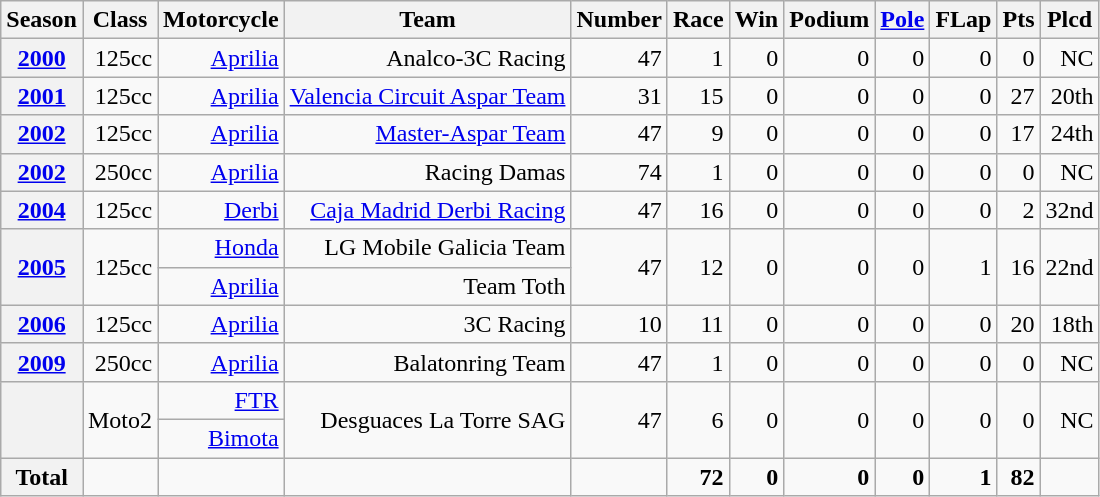<table class="wikitable" style=text-align:right>
<tr>
<th>Season</th>
<th>Class</th>
<th>Motorcycle</th>
<th>Team</th>
<th>Number</th>
<th>Race</th>
<th>Win</th>
<th>Podium</th>
<th><a href='#'>Pole</a></th>
<th>FLap</th>
<th>Pts</th>
<th>Plcd</th>
</tr>
<tr>
<th><a href='#'>2000</a></th>
<td>125cc</td>
<td><a href='#'>Aprilia</a></td>
<td>Analco-3C Racing</td>
<td>47</td>
<td>1</td>
<td>0</td>
<td>0</td>
<td>0</td>
<td>0</td>
<td>0</td>
<td>NC</td>
</tr>
<tr>
<th><a href='#'>2001</a></th>
<td>125cc</td>
<td><a href='#'>Aprilia</a></td>
<td><a href='#'>Valencia Circuit Aspar Team</a></td>
<td>31</td>
<td>15</td>
<td>0</td>
<td>0</td>
<td>0</td>
<td>0</td>
<td>27</td>
<td>20th</td>
</tr>
<tr>
<th><a href='#'>2002</a></th>
<td>125cc</td>
<td><a href='#'>Aprilia</a></td>
<td><a href='#'>Master-Aspar Team</a></td>
<td>47</td>
<td>9</td>
<td>0</td>
<td>0</td>
<td>0</td>
<td>0</td>
<td>17</td>
<td>24th</td>
</tr>
<tr>
<th><a href='#'>2002</a></th>
<td>250cc</td>
<td><a href='#'>Aprilia</a></td>
<td>Racing Damas</td>
<td>74</td>
<td>1</td>
<td>0</td>
<td>0</td>
<td>0</td>
<td>0</td>
<td>0</td>
<td>NC</td>
</tr>
<tr>
<th><a href='#'>2004</a></th>
<td>125cc</td>
<td><a href='#'>Derbi</a></td>
<td><a href='#'>Caja Madrid Derbi Racing</a></td>
<td>47</td>
<td>16</td>
<td>0</td>
<td>0</td>
<td>0</td>
<td>0</td>
<td>2</td>
<td>32nd</td>
</tr>
<tr>
<th rowspan=2><a href='#'>2005</a></th>
<td rowspan=2>125cc</td>
<td><a href='#'>Honda</a></td>
<td>LG Mobile Galicia Team</td>
<td rowspan=2>47</td>
<td rowspan=2>12</td>
<td rowspan=2>0</td>
<td rowspan=2>0</td>
<td rowspan=2>0</td>
<td rowspan=2>1</td>
<td rowspan=2>16</td>
<td rowspan=2>22nd</td>
</tr>
<tr>
<td><a href='#'>Aprilia</a></td>
<td>Team Toth</td>
</tr>
<tr>
<th><a href='#'>2006</a></th>
<td>125cc</td>
<td><a href='#'>Aprilia</a></td>
<td>3C Racing</td>
<td>10</td>
<td>11</td>
<td>0</td>
<td>0</td>
<td>0</td>
<td>0</td>
<td>20</td>
<td>18th</td>
</tr>
<tr>
<th><a href='#'>2009</a></th>
<td>250cc</td>
<td><a href='#'>Aprilia</a></td>
<td>Balatonring Team</td>
<td>47</td>
<td>1</td>
<td>0</td>
<td>0</td>
<td>0</td>
<td>0</td>
<td>0</td>
<td>NC</td>
</tr>
<tr>
<th rowspan=2></th>
<td rowspan=2>Moto2</td>
<td><a href='#'>FTR</a></td>
<td rowspan=2>Desguaces La Torre SAG</td>
<td rowspan=2>47</td>
<td rowspan=2>6</td>
<td rowspan=2>0</td>
<td rowspan=2>0</td>
<td rowspan=2>0</td>
<td rowspan=2>0</td>
<td rowspan=2>0</td>
<td rowspan=2>NC</td>
</tr>
<tr>
<td><a href='#'>Bimota</a></td>
</tr>
<tr>
<th>Total</th>
<td></td>
<td></td>
<td></td>
<td></td>
<td><strong>72</strong></td>
<td><strong>0</strong></td>
<td><strong>0</strong></td>
<td><strong>0</strong></td>
<td><strong>1</strong></td>
<td><strong>82</strong></td>
<td></td>
</tr>
</table>
